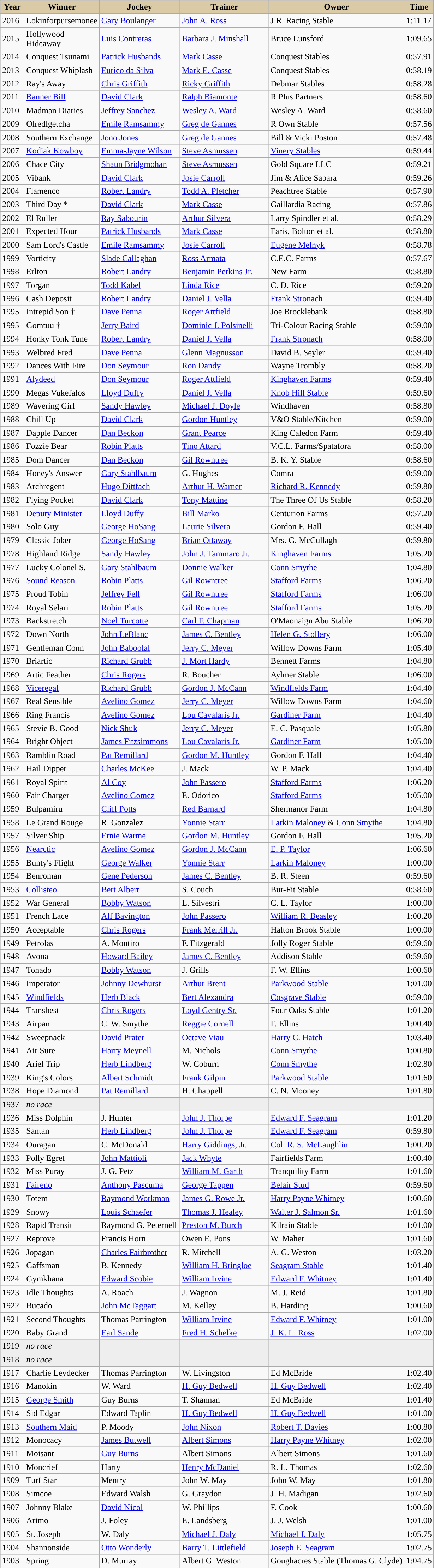<table class="wikitable sortable">
<tr>
<th style="background-color:#DACAA5; width:38px">Year<br></th>
<th style="background-color:#DACAA5; width:130px">Winner<br></th>
<th style="background-color:#DACAA5; width:145px">Jockey<br></th>
<th style="background-color:#DACAA5; width:160px">Trainer<br></th>
<th style="background-color:#DACAA5;">Owner<br></th>
<th style="background-color:#DACAA5; width:30px">Time<br></th>
</tr>
<tr>
<td>2016</td>
<td>Lokinforpursemonee</td>
<td><a href='#'>Gary Boulanger</a></td>
<td><a href='#'>John A. Ross</a></td>
<td>J.R. Racing Stable</td>
<td>1:11.17</td>
</tr>
<tr>
<td>2015</td>
<td>Hollywood Hideaway</td>
<td><a href='#'>Luis Contreras</a></td>
<td><a href='#'>Barbara J. Minshall</a></td>
<td>Bruce Lunsford</td>
<td>1:09.65</td>
</tr>
<tr>
<td>2014</td>
<td>Conquest Tsunami</td>
<td><a href='#'>Patrick Husbands</a></td>
<td><a href='#'>Mark Casse</a></td>
<td>Conquest Stables</td>
<td>0:57.91</td>
</tr>
<tr>
<td>2013</td>
<td>Conquest Whiplash</td>
<td><a href='#'>Eurico da Silva</a></td>
<td><a href='#'>Mark E. Casse</a></td>
<td>Conquest Stables</td>
<td>0:58.19</td>
</tr>
<tr>
<td>2012</td>
<td>Ray's Away</td>
<td><a href='#'>Chris Griffith</a></td>
<td><a href='#'>Ricky Griffith</a></td>
<td>Debmar Stables</td>
<td>0:58.28</td>
</tr>
<tr>
<td>2011</td>
<td><a href='#'>Banner Bill</a></td>
<td><a href='#'>David Clark</a></td>
<td><a href='#'>Ralph Biamonte</a></td>
<td>R Plus Partners</td>
<td>0:58.60</td>
</tr>
<tr>
<td>2010</td>
<td>Madman Diaries</td>
<td><a href='#'>Jeffrey Sanchez</a></td>
<td><a href='#'>Wesley A. Ward</a></td>
<td>Wesley A. Ward</td>
<td>0:58.60</td>
</tr>
<tr>
<td>2009</td>
<td>Olredlgetcha</td>
<td><a href='#'>Emile Ramsammy</a></td>
<td><a href='#'>Greg de Gannes</a></td>
<td>R Own Stable</td>
<td>0:57.56</td>
</tr>
<tr>
<td>2008</td>
<td>Southern Exchange</td>
<td><a href='#'>Jono Jones</a></td>
<td><a href='#'>Greg de Gannes</a></td>
<td>Bill & Vicki Poston</td>
<td>0:57.48</td>
</tr>
<tr>
<td>2007</td>
<td><a href='#'>Kodiak Kowboy</a></td>
<td><a href='#'>Emma-Jayne Wilson</a></td>
<td><a href='#'>Steve Asmussen</a></td>
<td><a href='#'>Vinery Stables</a></td>
<td>0:59.44</td>
</tr>
<tr>
<td>2006</td>
<td>Chace City</td>
<td><a href='#'>Shaun Bridgmohan</a></td>
<td><a href='#'>Steve Asmussen</a></td>
<td>Gold Square LLC</td>
<td>0:59.21</td>
</tr>
<tr>
<td>2005</td>
<td>Vibank</td>
<td><a href='#'>David Clark</a></td>
<td><a href='#'>Josie Carroll</a></td>
<td>Jim & Alice Sapara</td>
<td>0:59.26</td>
</tr>
<tr>
<td>2004</td>
<td>Flamenco</td>
<td><a href='#'>Robert Landry</a></td>
<td><a href='#'>Todd A. Pletcher</a></td>
<td>Peachtree Stable</td>
<td>0:57.90</td>
</tr>
<tr>
<td>2003</td>
<td>Third Day *</td>
<td><a href='#'>David Clark</a></td>
<td><a href='#'>Mark Casse</a></td>
<td>Gaillardia Racing</td>
<td>0:57.86</td>
</tr>
<tr>
<td>2002</td>
<td>El Ruller</td>
<td><a href='#'>Ray Sabourin</a></td>
<td><a href='#'>Arthur Silvera</a></td>
<td>Larry Spindler et al.</td>
<td>0:58.29</td>
</tr>
<tr>
<td>2001</td>
<td>Expected Hour</td>
<td><a href='#'>Patrick Husbands</a></td>
<td><a href='#'>Mark Casse</a></td>
<td>Faris, Bolton et al.</td>
<td>0:58.80</td>
</tr>
<tr>
<td>2000</td>
<td>Sam Lord's Castle</td>
<td><a href='#'>Emile Ramsammy</a></td>
<td><a href='#'>Josie Carroll</a></td>
<td><a href='#'>Eugene Melnyk</a></td>
<td>0:58.78</td>
</tr>
<tr>
<td>1999</td>
<td>Vorticity</td>
<td><a href='#'>Slade Callaghan</a></td>
<td><a href='#'>Ross Armata</a></td>
<td>C.E.C. Farms</td>
<td>0:57.67</td>
</tr>
<tr>
<td>1998</td>
<td>Erlton</td>
<td><a href='#'>Robert Landry</a></td>
<td><a href='#'>Benjamin Perkins Jr.</a></td>
<td>New Farm</td>
<td>0:58.80</td>
</tr>
<tr>
<td>1997</td>
<td>Torgan</td>
<td><a href='#'>Todd Kabel</a></td>
<td><a href='#'>Linda Rice</a></td>
<td>C. D. Rice</td>
<td>0:59.20</td>
</tr>
<tr>
<td>1996</td>
<td>Cash Deposit</td>
<td><a href='#'>Robert Landry</a></td>
<td><a href='#'>Daniel J. Vella</a></td>
<td><a href='#'>Frank Stronach</a></td>
<td>0:59.40</td>
</tr>
<tr>
<td>1995</td>
<td>Intrepid Son †</td>
<td><a href='#'>Dave Penna</a></td>
<td><a href='#'>Roger Attfield</a></td>
<td>Joe Brocklebank</td>
<td>0:58.80</td>
</tr>
<tr>
<td>1995</td>
<td>Gomtuu †</td>
<td><a href='#'>Jerry Baird</a></td>
<td><a href='#'>Dominic J. Polsinelli</a></td>
<td>Tri-Colour Racing Stable</td>
<td>0:59.00</td>
</tr>
<tr>
<td>1994</td>
<td>Honky Tonk Tune</td>
<td><a href='#'>Robert Landry</a></td>
<td><a href='#'>Daniel J. Vella</a></td>
<td><a href='#'>Frank Stronach</a></td>
<td>0:58.00</td>
</tr>
<tr>
<td>1993</td>
<td>Welbred Fred</td>
<td><a href='#'>Dave Penna</a></td>
<td><a href='#'>Glenn Magnusson</a></td>
<td>David B. Seyler</td>
<td>0:59.40</td>
</tr>
<tr>
<td>1992</td>
<td>Dances With Fire</td>
<td><a href='#'>Don Seymour</a></td>
<td><a href='#'>Ron Dandy</a></td>
<td>Wayne Trombly</td>
<td>0:58.20</td>
</tr>
<tr>
<td>1991</td>
<td><a href='#'>Alydeed</a></td>
<td><a href='#'>Don Seymour</a></td>
<td><a href='#'>Roger Attfield</a></td>
<td><a href='#'>Kinghaven Farms</a></td>
<td>0:59.40</td>
</tr>
<tr>
<td>1990</td>
<td>Megas Vukefalos</td>
<td><a href='#'>Lloyd Duffy</a></td>
<td><a href='#'>Daniel J. Vella</a></td>
<td><a href='#'>Knob Hill Stable</a></td>
<td>0:59.60</td>
</tr>
<tr>
<td>1989</td>
<td>Wavering Girl</td>
<td><a href='#'>Sandy Hawley</a></td>
<td><a href='#'>Michael J. Doyle</a></td>
<td>Windhaven</td>
<td>0:58.80</td>
</tr>
<tr>
<td>1988</td>
<td>Chill Up</td>
<td><a href='#'>David Clark</a></td>
<td><a href='#'>Gordon Huntley</a></td>
<td>V&O Stable/Kitchen</td>
<td>0:59.00</td>
</tr>
<tr>
<td>1987</td>
<td>Dapple Dancer</td>
<td><a href='#'>Dan Beckon</a></td>
<td><a href='#'>Grant Pearce</a></td>
<td>King Caledon Farm</td>
<td>0:59.40</td>
</tr>
<tr>
<td>1986</td>
<td>Fozzie Bear</td>
<td><a href='#'>Robin Platts</a></td>
<td><a href='#'>Tino Attard</a></td>
<td>V.C.L. Farms/Spatafora</td>
<td>0:58.00</td>
</tr>
<tr>
<td>1985</td>
<td>Dom Dancer</td>
<td><a href='#'>Dan Beckon</a></td>
<td><a href='#'>Gil Rowntree</a></td>
<td>B. K. Y. Stable</td>
<td>0:58.60</td>
</tr>
<tr>
<td>1984</td>
<td>Honey's Answer</td>
<td><a href='#'>Gary Stahlbaum</a></td>
<td>G. Hughes</td>
<td>Comra</td>
<td>0:59.00</td>
</tr>
<tr>
<td>1983</td>
<td>Archregent</td>
<td><a href='#'>Hugo Dittfach</a></td>
<td><a href='#'>Arthur H. Warner</a></td>
<td><a href='#'>Richard R. Kennedy</a></td>
<td>0:59.80</td>
</tr>
<tr>
<td>1982</td>
<td>Flying Pocket</td>
<td><a href='#'>David Clark</a></td>
<td><a href='#'>Tony Mattine</a></td>
<td>The Three Of Us Stable</td>
<td>0:58.20</td>
</tr>
<tr>
<td>1981</td>
<td><a href='#'>Deputy Minister</a></td>
<td><a href='#'>Lloyd Duffy</a></td>
<td><a href='#'>Bill Marko</a></td>
<td>Centurion Farms</td>
<td>0:57.20</td>
</tr>
<tr>
<td>1980</td>
<td>Solo Guy</td>
<td><a href='#'>George HoSang</a></td>
<td><a href='#'>Laurie Silvera</a></td>
<td>Gordon F. Hall</td>
<td>0:59.40</td>
</tr>
<tr>
<td>1979</td>
<td>Classic Joker</td>
<td><a href='#'>George HoSang</a></td>
<td><a href='#'>Brian Ottaway</a></td>
<td>Mrs. G. McCullagh</td>
<td>0:59.80</td>
</tr>
<tr>
<td>1978</td>
<td>Highland Ridge</td>
<td><a href='#'>Sandy Hawley</a></td>
<td><a href='#'>John J. Tammaro Jr.</a></td>
<td><a href='#'>Kinghaven Farms</a></td>
<td>1:05.20</td>
</tr>
<tr>
<td>1977</td>
<td>Lucky Colonel S.</td>
<td><a href='#'>Gary Stahlbaum</a></td>
<td><a href='#'>Donnie Walker</a></td>
<td><a href='#'>Conn Smythe</a></td>
<td>1:04.80</td>
</tr>
<tr>
<td>1976</td>
<td><a href='#'>Sound Reason</a></td>
<td><a href='#'>Robin Platts</a></td>
<td><a href='#'>Gil Rowntree</a></td>
<td><a href='#'>Stafford Farms</a></td>
<td>1:06.20</td>
</tr>
<tr>
<td>1975</td>
<td>Proud Tobin</td>
<td><a href='#'>Jeffrey Fell</a></td>
<td><a href='#'>Gil Rowntree</a></td>
<td><a href='#'>Stafford Farms</a></td>
<td>1:06.00</td>
</tr>
<tr>
<td>1974</td>
<td>Royal Selari</td>
<td><a href='#'>Robin Platts</a></td>
<td><a href='#'>Gil Rowntree</a></td>
<td><a href='#'>Stafford Farms</a></td>
<td>1:05.20</td>
</tr>
<tr>
<td>1973</td>
<td>Backstretch</td>
<td><a href='#'>Noel Turcotte</a></td>
<td><a href='#'>Carl F. Chapman</a></td>
<td>O'Maonaign Abu Stable</td>
<td>1:06.20</td>
</tr>
<tr>
<td>1972</td>
<td>Down North</td>
<td><a href='#'>John LeBlanc</a></td>
<td><a href='#'>James C. Bentley</a></td>
<td><a href='#'>Helen G. Stollery</a></td>
<td>1:06.00</td>
</tr>
<tr>
<td>1971</td>
<td>Gentleman Conn</td>
<td><a href='#'>John Baboolal</a></td>
<td><a href='#'>Jerry C. Meyer</a></td>
<td>Willow Downs Farm</td>
<td>1:05.40</td>
</tr>
<tr>
<td>1970</td>
<td>Briartic</td>
<td><a href='#'>Richard Grubb</a></td>
<td><a href='#'>J. Mort Hardy</a></td>
<td>Bennett Farms</td>
<td>1:04.80</td>
</tr>
<tr>
<td>1969</td>
<td>Artic Feather</td>
<td><a href='#'>Chris Rogers</a></td>
<td>R. Boucher</td>
<td>Aylmer Stable</td>
<td>1:06.00</td>
</tr>
<tr>
<td>1968</td>
<td><a href='#'>Viceregal</a></td>
<td><a href='#'>Richard Grubb</a></td>
<td><a href='#'>Gordon J. McCann</a></td>
<td><a href='#'>Windfields Farm</a></td>
<td>1:04.40</td>
</tr>
<tr>
<td>1967</td>
<td>Real Sensible</td>
<td><a href='#'>Avelino Gomez</a></td>
<td><a href='#'>Jerry C. Meyer</a></td>
<td>Willow Downs Farm</td>
<td>1:04.60</td>
</tr>
<tr>
<td>1966</td>
<td>Ring Francis</td>
<td><a href='#'>Avelino Gomez</a></td>
<td><a href='#'>Lou Cavalaris Jr.</a></td>
<td><a href='#'>Gardiner Farm</a></td>
<td>1:04.40</td>
</tr>
<tr>
<td>1965</td>
<td>Stevie B. Good</td>
<td><a href='#'>Nick Shuk</a></td>
<td><a href='#'>Jerry C. Meyer</a></td>
<td>E. C. Pasquale</td>
<td>1:05.80</td>
</tr>
<tr>
<td>1964</td>
<td>Bright Object</td>
<td><a href='#'>James Fitzsimmons</a></td>
<td><a href='#'>Lou Cavalaris Jr.</a></td>
<td><a href='#'>Gardiner Farm</a></td>
<td>1:05.00</td>
</tr>
<tr>
<td>1963</td>
<td>Ramblin Road</td>
<td><a href='#'>Pat Remillard</a></td>
<td><a href='#'>Gordon M. Huntley</a></td>
<td>Gordon F. Hall</td>
<td>1:04.40</td>
</tr>
<tr>
<td>1962</td>
<td>Hail Dipper</td>
<td><a href='#'>Charles McKee</a></td>
<td>J. Mack</td>
<td>W. P. Mack</td>
<td>1:04.40</td>
</tr>
<tr>
<td>1961</td>
<td>Royal Spirit</td>
<td><a href='#'>Al Coy</a></td>
<td><a href='#'>John Passero</a></td>
<td><a href='#'>Stafford Farms</a></td>
<td>1:06.20</td>
</tr>
<tr>
<td>1960</td>
<td>Fair Charger</td>
<td><a href='#'>Avelino Gomez</a></td>
<td>E. Odorico</td>
<td><a href='#'>Stafford Farms</a></td>
<td>1:05.00</td>
</tr>
<tr>
<td>1959</td>
<td>Bulpamiru</td>
<td><a href='#'>Cliff Potts</a></td>
<td><a href='#'>Red Barnard</a></td>
<td>Shermanor Farm</td>
<td>1:04.80</td>
</tr>
<tr>
<td>1958</td>
<td>Le Grand Rouge</td>
<td>R. Gonzalez</td>
<td><a href='#'>Yonnie Starr</a></td>
<td><a href='#'>Larkin Maloney</a> & <a href='#'>Conn Smythe</a></td>
<td>1:04.80</td>
</tr>
<tr>
<td>1957</td>
<td>Silver Ship</td>
<td><a href='#'>Ernie Warme</a></td>
<td><a href='#'>Gordon M. Huntley</a></td>
<td>Gordon F. Hall</td>
<td>1:05.20</td>
</tr>
<tr>
<td>1956</td>
<td><a href='#'>Nearctic</a></td>
<td><a href='#'>Avelino Gomez</a></td>
<td><a href='#'>Gordon J. McCann</a></td>
<td><a href='#'>E. P. Taylor</a></td>
<td>1:06.60</td>
</tr>
<tr>
<td>1955</td>
<td>Bunty's Flight</td>
<td><a href='#'>George Walker</a></td>
<td><a href='#'>Yonnie Starr</a></td>
<td><a href='#'>Larkin Maloney</a></td>
<td>1:00.00</td>
</tr>
<tr>
<td>1954</td>
<td>Benroman</td>
<td><a href='#'>Gene Pederson</a></td>
<td><a href='#'>James C. Bentley</a></td>
<td>B. R. Steen</td>
<td>0:59.60</td>
</tr>
<tr>
<td>1953</td>
<td><a href='#'>Collisteo</a></td>
<td><a href='#'>Bert Albert</a></td>
<td>S. Couch</td>
<td>Bur-Fit Stable</td>
<td>0:58.60</td>
</tr>
<tr>
<td>1952</td>
<td>War General</td>
<td><a href='#'>Bobby Watson</a></td>
<td>L. Silvestri</td>
<td>C. L. Taylor</td>
<td>1:00.00</td>
</tr>
<tr>
<td>1951</td>
<td>French Lace</td>
<td><a href='#'>Alf Bavington</a></td>
<td><a href='#'>John Passero</a></td>
<td><a href='#'>William R. Beasley</a></td>
<td>1:00.20</td>
</tr>
<tr>
<td>1950</td>
<td>Acceptable</td>
<td><a href='#'>Chris Rogers</a></td>
<td><a href='#'>Frank Merrill Jr.</a></td>
<td>Halton Brook Stable</td>
<td>1:00.00</td>
</tr>
<tr>
<td>1949</td>
<td>Petrolas</td>
<td>A. Montiro</td>
<td>F. Fitzgerald</td>
<td>Jolly Roger Stable</td>
<td>0:59.60</td>
</tr>
<tr>
<td>1948</td>
<td>Avona</td>
<td><a href='#'>Howard Bailey</a></td>
<td><a href='#'>James C. Bentley</a></td>
<td>Addison Stable</td>
<td>0:59.60</td>
</tr>
<tr>
<td>1947</td>
<td>Tonado</td>
<td><a href='#'>Bobby Watson</a></td>
<td>J. Grills</td>
<td>F. W. Ellins</td>
<td>1:00.60</td>
</tr>
<tr>
<td>1946</td>
<td>Imperator</td>
<td><a href='#'>Johnny Dewhurst</a></td>
<td><a href='#'>Arthur Brent</a></td>
<td><a href='#'>Parkwood Stable</a></td>
<td>1:01.00</td>
</tr>
<tr>
<td>1945</td>
<td><a href='#'>Windfields</a></td>
<td><a href='#'>Herb Black</a></td>
<td><a href='#'>Bert Alexandra</a></td>
<td><a href='#'>Cosgrave Stable</a></td>
<td>0:59.00</td>
</tr>
<tr>
<td>1944</td>
<td>Transbest</td>
<td><a href='#'>Chris Rogers</a></td>
<td><a href='#'>Loyd Gentry Sr.</a></td>
<td>Four Oaks Stable</td>
<td>1:01.20</td>
</tr>
<tr>
<td>1943</td>
<td>Airpan</td>
<td>C. W. Smythe</td>
<td><a href='#'>Reggie Cornell</a></td>
<td>F. Ellins</td>
<td>1:00.40</td>
</tr>
<tr>
<td>1942</td>
<td>Sweepnack</td>
<td><a href='#'>David Prater</a></td>
<td><a href='#'>Octave Viau</a></td>
<td><a href='#'>Harry C. Hatch</a></td>
<td>1:03.40</td>
</tr>
<tr>
<td>1941</td>
<td>Air Sure</td>
<td><a href='#'>Harry Meynell</a></td>
<td>M. Nichols</td>
<td><a href='#'>Conn Smythe</a></td>
<td>1:00.80</td>
</tr>
<tr>
<td>1940</td>
<td>Ariel Trip</td>
<td><a href='#'>Herb Lindberg</a></td>
<td>W. Coburn</td>
<td><a href='#'>Conn Smythe</a></td>
<td>1:02.80</td>
</tr>
<tr>
<td>1939</td>
<td>King's Colors</td>
<td><a href='#'>Albert Schmidt</a></td>
<td><a href='#'>Frank Gilpin</a></td>
<td><a href='#'>Parkwood Stable</a></td>
<td>1:01.60</td>
</tr>
<tr>
<td>1938</td>
<td>Hope Diamond</td>
<td><a href='#'>Pat Remillard</a></td>
<td>H. Chappell</td>
<td>C. N. Mooney</td>
<td>1:01.80</td>
</tr>
<tr bgcolor="#eeeeee">
<td>1937</td>
<td><em>no race</em></td>
<td></td>
<td></td>
<td></td>
<td></td>
</tr>
<tr>
<td>1936</td>
<td>Miss Dolphin</td>
<td>J. Hunter</td>
<td><a href='#'>John J. Thorpe</a></td>
<td><a href='#'>Edward F. Seagram</a></td>
<td>1:01.20</td>
</tr>
<tr>
<td>1935</td>
<td>Santan</td>
<td><a href='#'>Herb Lindberg</a></td>
<td><a href='#'>John J. Thorpe</a></td>
<td><a href='#'>Edward F. Seagram</a></td>
<td>0:59.80</td>
</tr>
<tr>
<td>1934</td>
<td>Ouragan</td>
<td>C. McDonald</td>
<td><a href='#'>Harry Giddings, Jr.</a></td>
<td><a href='#'>Col. R. S. McLaughlin</a></td>
<td>1:00.20</td>
</tr>
<tr>
<td>1933</td>
<td>Polly Egret</td>
<td><a href='#'>John Mattioli</a></td>
<td><a href='#'>Jack Whyte</a></td>
<td>Fairfields Farm</td>
<td>1:00.40</td>
</tr>
<tr>
<td>1932</td>
<td>Miss Puray</td>
<td>J. G. Petz</td>
<td><a href='#'>William M. Garth</a></td>
<td>Tranquility Farm</td>
<td>1:01.60</td>
</tr>
<tr>
<td>1931</td>
<td><a href='#'>Faireno</a></td>
<td><a href='#'>Anthony Pascuma</a></td>
<td><a href='#'>George Tappen</a></td>
<td><a href='#'>Belair Stud</a></td>
<td>0:59.60</td>
</tr>
<tr>
<td>1930</td>
<td>Totem</td>
<td><a href='#'>Raymond Workman</a></td>
<td><a href='#'>James G. Rowe Jr.</a></td>
<td><a href='#'>Harry Payne Whitney</a></td>
<td>1:00.60</td>
</tr>
<tr>
<td>1929</td>
<td>Snowy</td>
<td><a href='#'>Louis Schaefer</a></td>
<td><a href='#'>Thomas J. Healey</a></td>
<td><a href='#'>Walter J. Salmon Sr.</a></td>
<td>1:01.60</td>
</tr>
<tr>
<td>1928</td>
<td>Rapid Transit</td>
<td>Raymond G. Peternell</td>
<td><a href='#'>Preston M. Burch</a></td>
<td>Kilrain Stable</td>
<td>1:01.00</td>
</tr>
<tr>
<td>1927</td>
<td>Reprove</td>
<td>Francis Horn</td>
<td>Owen E. Pons</td>
<td>W. Maher</td>
<td>1:01.60</td>
</tr>
<tr>
<td>1926</td>
<td>Jopagan</td>
<td><a href='#'>Charles Fairbrother</a></td>
<td>R. Mitchell</td>
<td>A. G. Weston</td>
<td>1:03.20</td>
</tr>
<tr>
<td>1925</td>
<td>Gaffsman</td>
<td>B. Kennedy</td>
<td><a href='#'>William H. Bringloe</a></td>
<td><a href='#'>Seagram Stable</a></td>
<td>1:01.40</td>
</tr>
<tr>
<td>1924</td>
<td>Gymkhana</td>
<td><a href='#'>Edward Scobie</a></td>
<td><a href='#'>William Irvine</a></td>
<td><a href='#'>Edward F. Whitney</a></td>
<td>1:01.40</td>
</tr>
<tr>
<td>1923</td>
<td>Idle Thoughts</td>
<td>A. Roach</td>
<td>J. Wagnon</td>
<td>M. J. Reid</td>
<td>1:01.80</td>
</tr>
<tr>
<td>1922</td>
<td>Bucado</td>
<td><a href='#'>John McTaggart</a></td>
<td>M. Kelley</td>
<td>B. Harding</td>
<td>1:00.60</td>
</tr>
<tr>
<td>1921</td>
<td>Second Thoughts</td>
<td>Thomas Parrington</td>
<td><a href='#'>William Irvine</a></td>
<td><a href='#'>Edward F. Whitney</a></td>
<td>1:01.00</td>
</tr>
<tr>
<td>1920</td>
<td>Baby Grand</td>
<td><a href='#'>Earl Sande</a></td>
<td><a href='#'>Fred H. Schelke</a></td>
<td><a href='#'>J. K. L. Ross</a></td>
<td>1:02.00</td>
</tr>
<tr bgcolor="#eeeeee">
<td>1919</td>
<td><em>no race</em></td>
<td></td>
<td></td>
<td></td>
<td></td>
</tr>
<tr bgcolor="#eeeeee">
<td>1918</td>
<td><em>no race</em></td>
<td></td>
<td></td>
<td></td>
<td></td>
</tr>
<tr>
<td>1917</td>
<td>Charlie Leydecker</td>
<td>Thomas Parrington</td>
<td>W. Livingston</td>
<td>Ed McBride</td>
<td>1:02.40</td>
</tr>
<tr>
<td>1916</td>
<td>Manokin</td>
<td>W. Ward</td>
<td><a href='#'>H. Guy Bedwell</a></td>
<td><a href='#'>H. Guy Bedwell</a></td>
<td>1:02.40</td>
</tr>
<tr>
<td>1915</td>
<td><a href='#'>George Smith</a></td>
<td>Guy Burns</td>
<td>T. Shannan</td>
<td>Ed McBride</td>
<td>1:01.40</td>
</tr>
<tr>
<td>1914</td>
<td>Sid Edgar</td>
<td>Edward Taplin</td>
<td><a href='#'>H. Guy Bedwell</a></td>
<td><a href='#'>H. Guy Bedwell</a></td>
<td>1:01.00</td>
</tr>
<tr>
<td>1913</td>
<td><a href='#'>Southern Maid</a></td>
<td>P. Moody</td>
<td><a href='#'>John Nixon</a></td>
<td><a href='#'>Robert T. Davies</a></td>
<td>1:00.80</td>
</tr>
<tr>
<td>1912</td>
<td>Monocacy</td>
<td><a href='#'>James Butwell</a></td>
<td><a href='#'>Albert Simons</a></td>
<td><a href='#'>Harry Payne Whitney</a></td>
<td>1:02.00</td>
</tr>
<tr>
<td>1911</td>
<td>Moisant</td>
<td><a href='#'>Guy Burns</a></td>
<td>Albert Simons</td>
<td>Albert Simons</td>
<td>1:01.60</td>
</tr>
<tr>
<td>1910</td>
<td>Moncrief</td>
<td>Harty</td>
<td><a href='#'>Henry McDaniel</a></td>
<td>R. L. Thomas</td>
<td>1:02.60</td>
</tr>
<tr>
<td>1909</td>
<td>Turf Star</td>
<td>Mentry</td>
<td>John W. May</td>
<td>John W. May</td>
<td>1:01.80</td>
</tr>
<tr>
<td>1908</td>
<td>Simcoe</td>
<td>Edward Walsh</td>
<td>G. Graydon</td>
<td>J. H. Madigan</td>
<td>1:02.60</td>
</tr>
<tr>
<td>1907</td>
<td>Johnny Blake</td>
<td><a href='#'>David Nicol</a></td>
<td>W. Phillips</td>
<td>F. Cook</td>
<td>1:00.60</td>
</tr>
<tr>
<td>1906</td>
<td>Arimo</td>
<td>J. Foley</td>
<td>E. Landsberg</td>
<td>J. J. Welsh</td>
<td>1:01.00</td>
</tr>
<tr>
<td>1905</td>
<td>St. Joseph</td>
<td>W. Daly</td>
<td><a href='#'>Michael J. Daly</a></td>
<td><a href='#'>Michael J. Daly</a></td>
<td>1:05.75</td>
</tr>
<tr>
<td>1904</td>
<td>Shannonside</td>
<td><a href='#'>Otto Wonderly</a></td>
<td><a href='#'>Barry T. Littlefield</a></td>
<td><a href='#'>Joseph E. Seagram</a></td>
<td>1:02.75</td>
</tr>
<tr>
<td>1903</td>
<td>Spring</td>
<td>D. Murray</td>
<td>Albert G. Weston</td>
<td>Goughacres Stable (Thomas G. Clyde)</td>
<td>1:04.75</td>
</tr>
<tr>
</tr>
</table>
